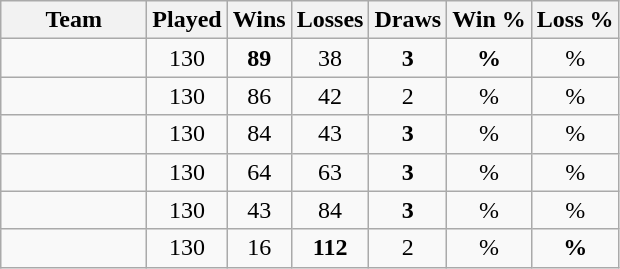<table class="wikitable sortable" style="text-align:center">
<tr>
<th style="width:90px">Team</th>
<th>Played</th>
<th>Wins</th>
<th>Losses</th>
<th>Draws</th>
<th>Win %</th>
<th>Loss %</th>
</tr>
<tr>
<td style="text-align:left"></td>
<td>130</td>
<td><strong>89</strong></td>
<td>38</td>
<td><strong>3</strong></td>
<td><strong>%</strong></td>
<td>%</td>
</tr>
<tr>
<td style="text-align:left"></td>
<td>130</td>
<td>86</td>
<td>42</td>
<td>2</td>
<td>%</td>
<td>%</td>
</tr>
<tr>
<td style="text-align:left"></td>
<td>130</td>
<td>84</td>
<td>43</td>
<td><strong>3</strong></td>
<td>%</td>
<td>%</td>
</tr>
<tr>
<td style="text-align:left"></td>
<td>130</td>
<td>64</td>
<td>63</td>
<td><strong>3</strong></td>
<td>%</td>
<td>%</td>
</tr>
<tr>
<td style="text-align:left"></td>
<td>130</td>
<td>43</td>
<td>84</td>
<td><strong>3</strong></td>
<td>%</td>
<td>%</td>
</tr>
<tr>
<td style="text-align:left"></td>
<td>130</td>
<td>16</td>
<td><strong>112</strong></td>
<td>2</td>
<td>%</td>
<td><strong>%</strong></td>
</tr>
</table>
